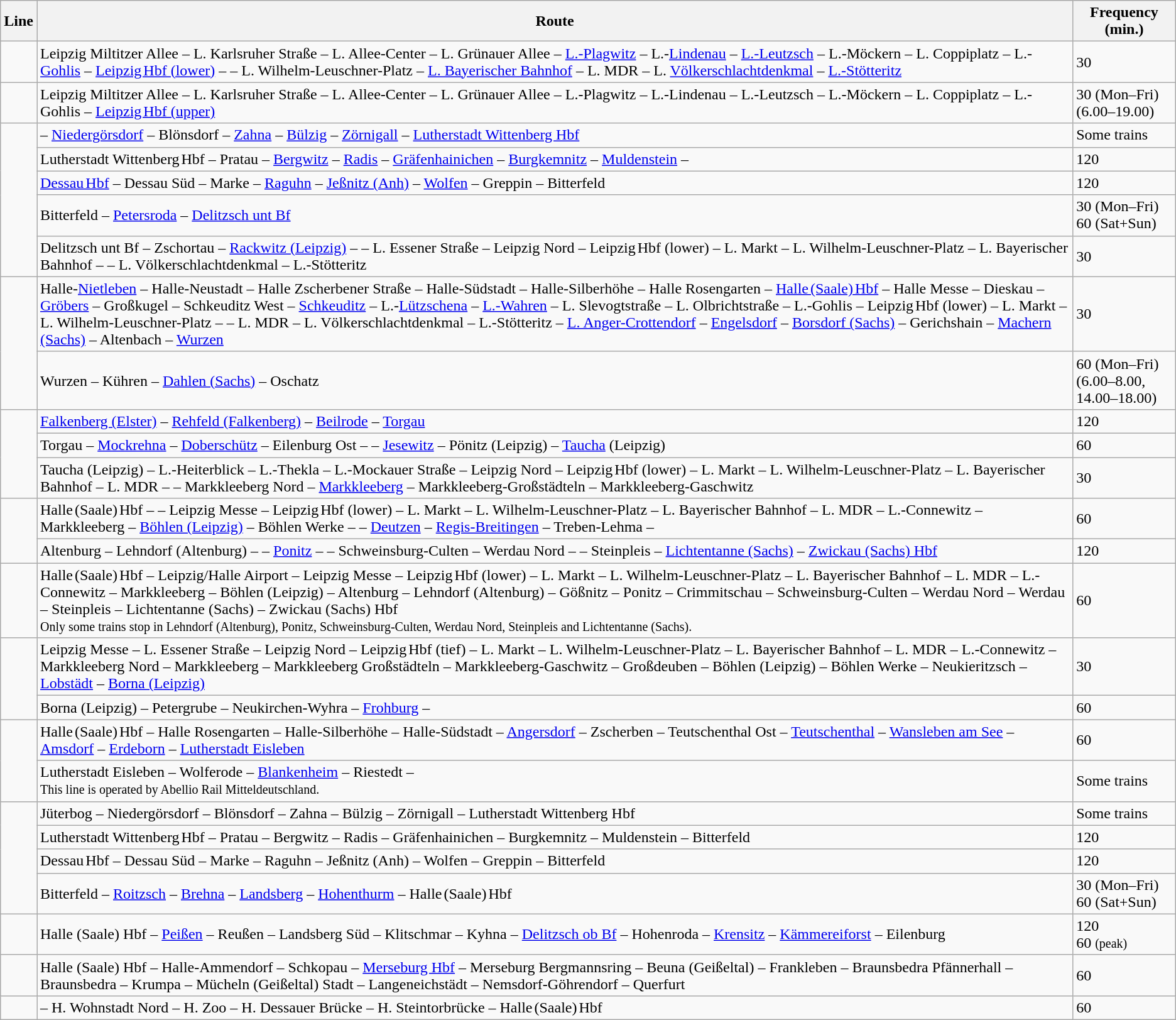<table class="wikitable">
<tr class=>
<th>Line</th>
<th>Route</th>
<th>Frequency (min.)</th>
</tr>
<tr>
<td style="text-align:center"></td>
<td>Leipzig Miltitzer Allee – L. Karlsruher Straße – L. Allee-Center – L. Grünauer Allee – <a href='#'>L.-Plagwitz</a> – L.-<a href='#'>Lindenau</a> – <a href='#'>L.-Leutzsch</a> – L.-Möckern – L. Coppiplatz – L.-<a href='#'>Gohlis</a> – <a href='#'>Leipzig Hbf (lower)</a> –  – L. Wilhelm-Leuschner-Platz – <a href='#'>L. Bayerischer Bahnhof</a> – L. MDR – L. <a href='#'>Völkerschlachtdenkmal</a> – <a href='#'>L.-Stötteritz</a></td>
<td>30</td>
</tr>
<tr>
<td style="text-align:center"></td>
<td>Leipzig Miltitzer Allee – L. Karlsruher Straße – L. Allee-Center – L. Grünauer Allee – L.-Plagwitz – L.-Lindenau – L.-Leutzsch – L.-Möckern – L. Coppiplatz – L.-Gohlis – <a href='#'>Leipzig Hbf (upper)</a></td>
<td>30 (Mon–Fri) (6.00–19.00)</td>
</tr>
<tr>
<td rowspan="5" style="text-align:center"></td>
<td> – <a href='#'>Niedergörsdorf</a> – Blönsdorf – <a href='#'>Zahna</a> – <a href='#'>Bülzig</a> – <a href='#'>Zörnigall</a> – <a href='#'>Lutherstadt Wittenberg Hbf</a></td>
<td>Some trains</td>
</tr>
<tr>
<td>Lutherstadt Wittenberg Hbf – Pratau – <a href='#'>Bergwitz</a> – <a href='#'>Radis</a> – <a href='#'>Gräfenhainichen</a> – <a href='#'>Burgkemnitz</a> – <a href='#'>Muldenstein</a> – </td>
<td>120</td>
</tr>
<tr>
<td><a href='#'>Dessau Hbf</a> – Dessau Süd – Marke – <a href='#'>Raguhn</a> – <a href='#'>Jeßnitz (Anh)</a> – <a href='#'>Wolfen</a> – Greppin – Bitterfeld</td>
<td>120</td>
</tr>
<tr>
<td>Bitterfeld – <a href='#'>Petersroda</a> – <a href='#'>Delitzsch unt Bf</a></td>
<td>30 (Mon–Fri)<br>60 (Sat+Sun)</td>
</tr>
<tr>
<td>Delitzsch unt Bf – Zschortau – <a href='#'>Rackwitz (Leipzig)</a> –  – L. Essener Straße – Leipzig Nord – Leipzig Hbf (lower) – L. Markt – L. Wilhelm-Leuschner-Platz – L. Bayerischer Bahnhof –  – L. Völkerschlachtdenkmal – L.-Stötteritz</td>
<td>30</td>
</tr>
<tr>
<td rowspan="2" style="text-align:center"></td>
<td>Halle-<a href='#'>Nietleben</a> – Halle-Neustadt – Halle Zscherbener Straße – Halle-Südstadt – Halle-Silberhöhe – Halle Rosengarten – <a href='#'>Halle (Saale) Hbf</a> – Halle Messe – Dieskau – <a href='#'>Gröbers</a> – Großkugel – Schkeuditz West – <a href='#'>Schkeuditz</a> – L.-<a href='#'>Lützschena</a> – <a href='#'>L.-Wahren</a> – L. Slevogtstraße – L. Olbrichtstraße – L.-Gohlis – Leipzig Hbf (lower) – L. Markt – L. Wilhelm-Leuschner-Platz –  – L. MDR – L. Völkerschlachtdenkmal – L.-Stötteritz – <a href='#'>L. Anger-Crottendorf</a> – <a href='#'>Engelsdorf</a> – <a href='#'>Borsdorf (Sachs)</a> – Gerichshain – <a href='#'>Machern (Sachs)</a> – Altenbach –  <a href='#'>Wurzen</a></td>
<td>30</td>
</tr>
<tr>
<td>Wurzen – Kühren – <a href='#'>Dahlen (Sachs)</a> – Oschatz</td>
<td>60 (Mon–Fri)<br>(6.00–8.00, 14.00–18.00)</td>
</tr>
<tr>
<td rowspan="3" style="text-align:center"></td>
<td><a href='#'>Falkenberg (Elster)</a> – <a href='#'>Rehfeld (Falkenberg)</a> – <a href='#'>Beilrode</a> – <a href='#'>Torgau</a></td>
<td>120</td>
</tr>
<tr>
<td>Torgau – <a href='#'>Mockrehna</a> – <a href='#'>Doberschütz</a> – Eilenburg Ost –  – <a href='#'>Jesewitz</a> – Pönitz (Leipzig) – <a href='#'>Taucha</a> (Leipzig)</td>
<td>60</td>
</tr>
<tr>
<td>Taucha (Leipzig) – L.-Heiterblick – L.-Thekla – L.-Mockauer Straße – Leipzig Nord – Leipzig Hbf (lower) – L. Markt – L. Wilhelm-Leuschner-Platz – L. Bayerischer Bahnhof – L. MDR –  – Markkleeberg Nord – <a href='#'>Markkleeberg</a> – Markkleeberg-Großstädteln – Markkleeberg-Gaschwitz</td>
<td>30</td>
</tr>
<tr>
<td rowspan="2" style="text-align:center"></td>
<td>Halle (Saale) Hbf –  – Leipzig Messe – Leipzig Hbf (lower) – L. Markt – L. Wilhelm-Leuschner-Platz – L. Bayerischer Bahnhof – L. MDR – L.-Connewitz –  Markkleeberg – <a href='#'>Böhlen (Leipzig)</a> – Böhlen Werke –  – <a href='#'>Deutzen</a> – <a href='#'>Regis-Breitingen</a> – Treben-Lehma – </td>
<td>60</td>
</tr>
<tr>
<td>Altenburg – Lehndorf (Altenburg) –  – <a href='#'>Ponitz</a> –  – Schweinsburg-Culten – Werdau Nord –  – Steinpleis – <a href='#'>Lichtentanne (Sachs)</a> – <a href='#'>Zwickau (Sachs) Hbf</a></td>
<td>120</td>
</tr>
<tr>
<td style="text-align:center"></td>
<td>Halle (Saale) Hbf – Leipzig/Halle Airport – Leipzig Messe – Leipzig Hbf (lower) – L. Markt – L. Wilhelm-Leuschner-Platz – L. Bayerischer Bahnhof – L. MDR – L.-Connewitz –  Markkleeberg – Böhlen (Leipzig) – Altenburg – Lehndorf (Altenburg) – Gößnitz – Ponitz – Crimmitschau – Schweinsburg-Culten – Werdau Nord – Werdau – Steinpleis – Lichtentanne (Sachs) – Zwickau (Sachs) Hbf<br><small>Only some trains stop in Lehndorf (Altenburg), Ponitz, Schweinsburg-Culten, Werdau Nord, Steinpleis and Lichtentanne (Sachs).</small></td>
<td>60</td>
</tr>
<tr>
<td rowspan="2" style="text-align:center"></td>
<td>Leipzig Messe – L. Essener Straße – Leipzig Nord – Leipzig Hbf (tief) – L. Markt – L. Wilhelm-Leuschner-Platz – L. Bayerischer Bahnhof – L. MDR – L.-Connewitz – Markkleeberg Nord – Markkleeberg – Markkleeberg Großstädteln – Markkleeberg-Gaschwitz – Großdeuben – Böhlen (Leipzig) – Böhlen Werke – Neukieritzsch – <a href='#'>Lobstädt</a> – <a href='#'>Borna (Leipzig)</a></td>
<td>30</td>
</tr>
<tr>
<td>Borna (Leipzig) – Petergrube – Neukirchen-Wyhra – <a href='#'>Frohburg</a> – </td>
<td>60</td>
</tr>
<tr>
<td rowspan="2" style="text-align:center"></td>
<td>Halle (Saale) Hbf – Halle Rosengarten – Halle-Silberhöhe – Halle-Südstadt – <a href='#'>Angersdorf</a> – Zscherben – Teutschenthal Ost – <a href='#'>Teutschenthal</a> – <a href='#'>Wansleben am See</a> – <a href='#'>Amsdorf</a> –  <a href='#'>Erdeborn</a> – <a href='#'>Lutherstadt Eisleben</a></td>
<td>60</td>
</tr>
<tr>
<td>Lutherstadt Eisleben – Wolferode – <a href='#'>Blankenheim</a> – Riestedt – <br><small>This line is operated by Abellio Rail Mitteldeutschland.</small></td>
<td>Some trains</td>
</tr>
<tr>
<td rowspan="4" style="text-align:center"></td>
<td>Jüterbog – Niedergörsdorf – Blönsdorf – Zahna – Bülzig – Zörnigall – Lutherstadt Wittenberg Hbf</td>
<td>Some trains</td>
</tr>
<tr>
<td>Lutherstadt Wittenberg Hbf – Pratau – Bergwitz – Radis – Gräfenhainichen – Burgkemnitz – Muldenstein – Bitterfeld</td>
<td>120</td>
</tr>
<tr>
<td>Dessau Hbf – Dessau Süd – Marke – Raguhn – Jeßnitz (Anh) – Wolfen – Greppin – Bitterfeld</td>
<td>120</td>
</tr>
<tr>
<td>Bitterfeld – <a href='#'>Roitzsch</a> – <a href='#'>Brehna</a> – <a href='#'>Landsberg</a> – <a href='#'>Hohenthurm</a> – Halle (Saale) Hbf</td>
<td>30 (Mon–Fri)<br>60 (Sat+Sun)</td>
</tr>
<tr>
<td style="text-align:center"></td>
<td>Halle (Saale) Hbf – <a href='#'>Peißen</a> – Reußen – Landsberg Süd – Klitschmar – Kyhna – <a href='#'>Delitzsch ob Bf</a> – Hohenroda – <a href='#'>Krensitz</a> – <a href='#'>Kämmereiforst</a> – Eilenburg</td>
<td>120<br>60 <small>(peak)</small></td>
</tr>
<tr>
<td style="text-align:center"></td>
<td>Halle (Saale) Hbf – Halle-Ammendorf – Schkopau – <a href='#'>Merseburg Hbf</a> – Merseburg Bergmannsring – Beuna (Geißeltal) – Frankleben – Braunsbedra Pfännerhall – Braunsbedra – Krumpa – Mücheln (Geißeltal) Stadt – Langeneichstädt – Nemsdorf-Göhrendorf – Querfurt</td>
<td>60</td>
</tr>
<tr>
<td style="text-align:center"></td>
<td> – H. Wohnstadt Nord – H. Zoo – H. Dessauer Brücke – H. Steintorbrücke – Halle (Saale) Hbf</td>
<td>60</td>
</tr>
</table>
